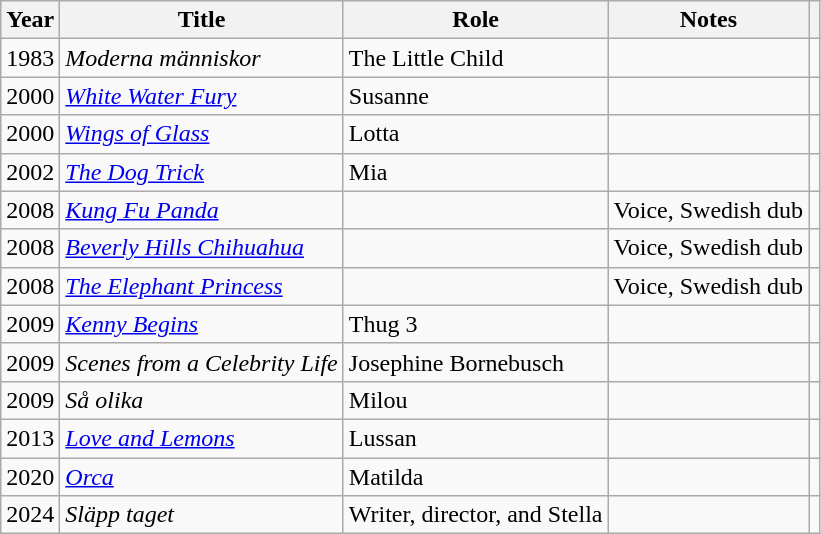<table class="wikitable sortable">
<tr>
<th>Year</th>
<th>Title</th>
<th>Role</th>
<th>Notes</th>
<th class="unsortable"></th>
</tr>
<tr>
<td>1983</td>
<td><em>Moderna människor</em></td>
<td>The Little Child</td>
<td></td>
<td></td>
</tr>
<tr>
<td>2000</td>
<td><em><a href='#'>White Water Fury</a></em></td>
<td>Susanne</td>
<td></td>
<td></td>
</tr>
<tr>
<td>2000</td>
<td><em><a href='#'>Wings of Glass</a></em></td>
<td>Lotta</td>
<td></td>
<td></td>
</tr>
<tr>
<td>2002</td>
<td><em><a href='#'>The Dog Trick</a></em></td>
<td>Mia</td>
<td></td>
<td></td>
</tr>
<tr>
<td>2008</td>
<td><em><a href='#'>Kung Fu Panda</a></em></td>
<td></td>
<td>Voice, Swedish dub</td>
<td></td>
</tr>
<tr>
<td>2008</td>
<td><em><a href='#'>Beverly Hills Chihuahua</a></em></td>
<td></td>
<td>Voice, Swedish dub</td>
<td></td>
</tr>
<tr>
<td>2008</td>
<td><em><a href='#'>The Elephant Princess</a></em></td>
<td></td>
<td>Voice, Swedish dub</td>
<td></td>
</tr>
<tr>
<td>2009</td>
<td><em><a href='#'>Kenny Begins</a></em></td>
<td>Thug 3</td>
<td></td>
<td></td>
</tr>
<tr>
<td>2009</td>
<td><em>Scenes from a Celebrity Life</em></td>
<td>Josephine Bornebusch</td>
<td></td>
<td></td>
</tr>
<tr>
<td>2009</td>
<td><em>Så olika</em></td>
<td>Milou</td>
<td></td>
<td></td>
</tr>
<tr>
<td>2013</td>
<td><em><a href='#'>Love and Lemons</a></em></td>
<td>Lussan</td>
<td></td>
<td></td>
</tr>
<tr>
<td>2020</td>
<td><em><a href='#'>Orca</a></em></td>
<td>Matilda</td>
<td></td>
<td></td>
</tr>
<tr>
<td>2024</td>
<td><em>Släpp taget</em></td>
<td>Writer, director, and Stella</td>
<td></td>
<td></td>
</tr>
</table>
